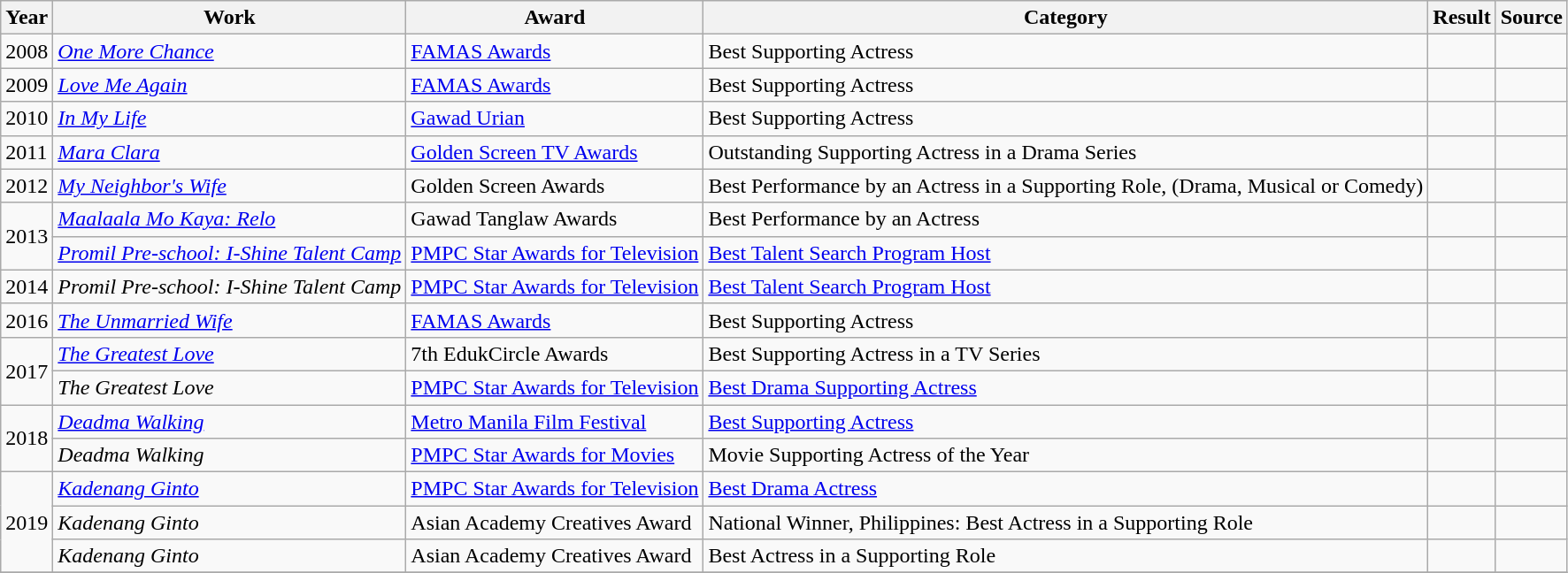<table class=wikitable>
<tr>
<th>Year</th>
<th>Work</th>
<th>Award</th>
<th>Category</th>
<th>Result</th>
<th>Source </th>
</tr>
<tr>
<td>2008</td>
<td><em><a href='#'>One More Chance</a></em></td>
<td><a href='#'>FAMAS Awards</a></td>
<td>Best Supporting Actress</td>
<td></td>
<td></td>
</tr>
<tr>
<td>2009</td>
<td><em><a href='#'>Love Me Again</a></em></td>
<td><a href='#'>FAMAS Awards</a></td>
<td>Best Supporting Actress</td>
<td></td>
<td></td>
</tr>
<tr>
<td>2010</td>
<td><em><a href='#'>In My Life</a></em></td>
<td><a href='#'>Gawad Urian</a></td>
<td>Best Supporting Actress</td>
<td></td>
<td></td>
</tr>
<tr>
<td>2011</td>
<td><em><a href='#'>Mara Clara</a></em></td>
<td><a href='#'>Golden Screen TV Awards</a></td>
<td>Outstanding Supporting Actress in a Drama Series</td>
<td></td>
<td></td>
</tr>
<tr>
<td>2012</td>
<td><em><a href='#'>My Neighbor's Wife</a></em></td>
<td>Golden Screen Awards</td>
<td>Best Performance by an Actress in a Supporting Role, (Drama, Musical or Comedy)</td>
<td></td>
<td></td>
</tr>
<tr>
<td rowspan="2">2013</td>
<td><em><a href='#'>Maalaala Mo Kaya: Relo</a></em></td>
<td>Gawad Tanglaw Awards</td>
<td>Best Performance by an Actress</td>
<td></td>
<td></td>
</tr>
<tr>
<td><em><a href='#'>Promil Pre-school: I-Shine Talent Camp</a></em></td>
<td><a href='#'>PMPC Star Awards for Television</a></td>
<td><a href='#'>Best Talent Search Program Host</a></td>
<td></td>
<td></td>
</tr>
<tr>
<td>2014</td>
<td><em>Promil Pre-school: I-Shine Talent Camp</em></td>
<td><a href='#'>PMPC Star Awards for Television</a></td>
<td><a href='#'>Best Talent Search Program Host</a></td>
<td></td>
<td></td>
</tr>
<tr>
<td>2016</td>
<td><em><a href='#'>The Unmarried Wife</a></em></td>
<td><a href='#'>FAMAS Awards</a></td>
<td>Best Supporting Actress</td>
<td></td>
<td></td>
</tr>
<tr>
<td rowspan="2">2017</td>
<td><em><a href='#'>The Greatest Love</a></em></td>
<td>7th EdukCircle Awards</td>
<td>Best Supporting Actress in a TV Series</td>
<td></td>
<td></td>
</tr>
<tr>
<td><em>The Greatest Love</em></td>
<td><a href='#'>PMPC Star Awards for Television</a></td>
<td><a href='#'>Best Drama Supporting Actress</a></td>
<td></td>
<td></td>
</tr>
<tr>
<td rowspan="2">2018</td>
<td><em><a href='#'>Deadma Walking</a></em></td>
<td><a href='#'>Metro Manila Film Festival</a></td>
<td><a href='#'>Best Supporting Actress</a></td>
<td></td>
<td></td>
</tr>
<tr>
<td><em>Deadma Walking</em></td>
<td><a href='#'>PMPC Star Awards for Movies</a></td>
<td>Movie Supporting Actress of the Year</td>
<td></td>
<td></td>
</tr>
<tr>
<td rowspan="3">2019</td>
<td><em><a href='#'>Kadenang Ginto</a></em></td>
<td><a href='#'>PMPC Star Awards for Television</a></td>
<td><a href='#'>Best Drama Actress</a></td>
<td></td>
<td></td>
</tr>
<tr>
<td><em>Kadenang Ginto</em></td>
<td>Asian Academy Creatives Award</td>
<td>National Winner, Philippines: Best Actress in a Supporting Role</td>
<td></td>
<td></td>
</tr>
<tr>
<td><em>Kadenang Ginto</em></td>
<td>Asian Academy Creatives Award</td>
<td>Best Actress in a Supporting Role</td>
<td></td>
<td></td>
</tr>
<tr>
</tr>
</table>
